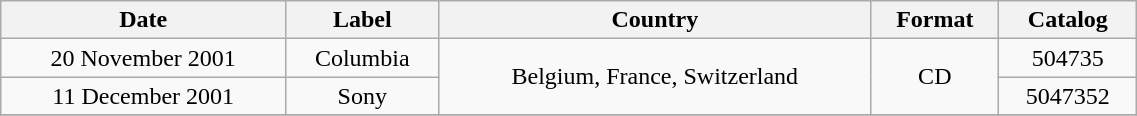<table class="wikitable" width="60%" border="1">
<tr>
<th>Date</th>
<th>Label</th>
<th>Country</th>
<th>Format</th>
<th>Catalog</th>
</tr>
<tr>
<td rowspan=1 align=center>20 November 2001</td>
<td rowspan=1 align=center>Columbia</td>
<td rowspan=2 align=center>Belgium, France, Switzerland</td>
<td rowspan=2 align=center>CD</td>
<td align=center>504735</td>
</tr>
<tr>
<td rowspan=1 align=center>11 December 2001</td>
<td align=center>Sony</td>
<td align=center>5047352</td>
</tr>
<tr>
</tr>
</table>
